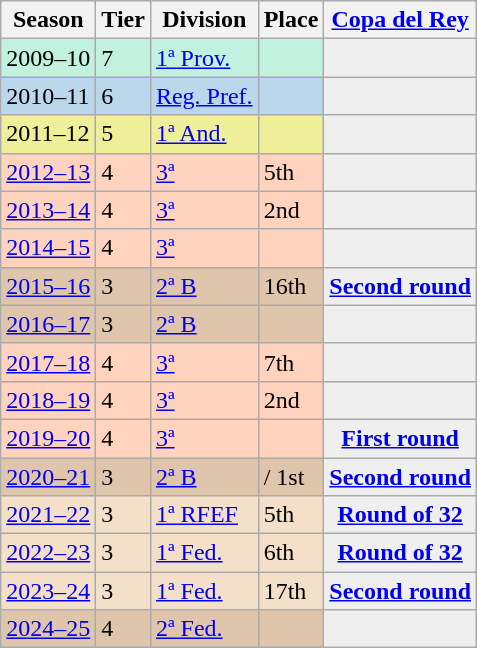<table class="wikitable">
<tr style="background:#f0f6fa;">
<th>Season</th>
<th>Tier</th>
<th>Division</th>
<th>Place</th>
<th><a href='#'>Copa del Rey</a></th>
</tr>
<tr>
<td style="background:#C0F2DF;">2009–10</td>
<td style="background:#C0F2DF;">7</td>
<td style="background:#C0F2DF;"><a href='#'>1ª Prov.</a></td>
<td style="background:#C0F2DF;"></td>
<th style="background:#efefef;"></th>
</tr>
<tr>
<td style="background:#BBD7EC;">2010–11</td>
<td style="background:#BBD7EC;">6</td>
<td style="background:#BBD7EC;"><a href='#'>Reg. Pref.</a></td>
<td style="background:#BBD7EC;"></td>
<th style="background:#efefef;"></th>
</tr>
<tr>
<td style="background:#EFEF99;">2011–12</td>
<td style="background:#EFEF99;">5</td>
<td style="background:#EFEF99;"><a href='#'>1ª And.</a></td>
<td style="background:#EFEF99;"></td>
<th style="background:#efefef;"></th>
</tr>
<tr>
<td style="background:#FFD3BD;"><a href='#'>2012–13</a></td>
<td style="background:#FFD3BD;">4</td>
<td style="background:#FFD3BD;"><a href='#'>3ª</a></td>
<td style="background:#FFD3BD;">5th</td>
<th style="background:#efefef;"></th>
</tr>
<tr>
<td style="background:#FFD3BD;"><a href='#'>2013–14</a></td>
<td style="background:#FFD3BD;">4</td>
<td style="background:#FFD3BD;"><a href='#'>3ª</a></td>
<td style="background:#FFD3BD;">2nd</td>
<th style="background:#efefef;"></th>
</tr>
<tr>
<td style="background:#FFD3BD;"><a href='#'>2014–15</a></td>
<td style="background:#FFD3BD;">4</td>
<td style="background:#FFD3BD;"><a href='#'>3ª</a></td>
<td style="background:#FFD3BD;"></td>
<th style="background:#efefef;"></th>
</tr>
<tr>
<td style="background:#DEC5AB;"><a href='#'>2015–16</a></td>
<td style="background:#DEC5AB;">3</td>
<td style="background:#DEC5AB;"><a href='#'>2ª B</a></td>
<td style="background:#DEC5AB;">16th</td>
<th style="background:#efefef;"><a href='#'>Second round</a></th>
</tr>
<tr>
<td style="background:#DEC5AB;"><a href='#'>2016–17</a></td>
<td style="background:#DEC5AB;">3</td>
<td style="background:#DEC5AB;"><a href='#'>2ª B</a></td>
<td style="background:#DEC5AB;"></td>
<th style="background:#efefef;"></th>
</tr>
<tr>
<td style="background:#FFD3BD;"><a href='#'>2017–18</a></td>
<td style="background:#FFD3BD;">4</td>
<td style="background:#FFD3BD;"><a href='#'>3ª</a></td>
<td style="background:#FFD3BD;">7th</td>
<th style="background:#efefef;"></th>
</tr>
<tr>
<td style="background:#FFD3BD;"><a href='#'>2018–19</a></td>
<td style="background:#FFD3BD;">4</td>
<td style="background:#FFD3BD;"><a href='#'>3ª</a></td>
<td style="background:#FFD3BD;">2nd</td>
<th style="background:#efefef;"></th>
</tr>
<tr>
<td style="background:#FFD3BD;"><a href='#'>2019–20</a></td>
<td style="background:#FFD3BD;">4</td>
<td style="background:#FFD3BD;"><a href='#'>3ª</a></td>
<td style="background:#FFD3BD;"></td>
<th style="background:#efefef;"><a href='#'>First round</a></th>
</tr>
<tr>
<td style="background:#DEC5AB;"><a href='#'>2020–21</a></td>
<td style="background:#DEC5AB;">3</td>
<td style="background:#DEC5AB;"><a href='#'>2ª B</a></td>
<td style="background:#DEC5AB;"> / 1st</td>
<th style="background:#efefef;"><a href='#'>Second round</a></th>
</tr>
<tr>
<td style="background:#F4DFC8;"><a href='#'>2021–22</a></td>
<td style="background:#F4DFC8;">3</td>
<td style="background:#F4DFC8;"><a href='#'>1ª RFEF</a></td>
<td style="background:#F4DFC8;">5th</td>
<th style="background:#efefef;"><a href='#'>Round of 32</a></th>
</tr>
<tr>
<td style="background:#F4DFC8;"><a href='#'>2022–23</a></td>
<td style="background:#F4DFC8;">3</td>
<td style="background:#F4DFC8;"><a href='#'>1ª Fed.</a></td>
<td style="background:#F4DFC8;">6th</td>
<th style="background:#efefef;"><a href='#'>Round of 32</a></th>
</tr>
<tr>
<td style="background:#F4DFC8;"><a href='#'>2023–24</a></td>
<td style="background:#F4DFC8;">3</td>
<td style="background:#F4DFC8;"><a href='#'>1ª Fed.</a></td>
<td style="background:#F4DFC8;">17th</td>
<th style="background:#efefef;"><a href='#'>Second round</a></th>
</tr>
<tr>
<td style="background:#DEC5AB;"><a href='#'>2024–25</a></td>
<td style="background:#DEC5AB;">4</td>
<td style="background:#DEC5AB;"><a href='#'>2ª Fed.</a></td>
<td style="background:#DEC5AB;"></td>
<th style="background:#efefef;"></th>
</tr>
</table>
